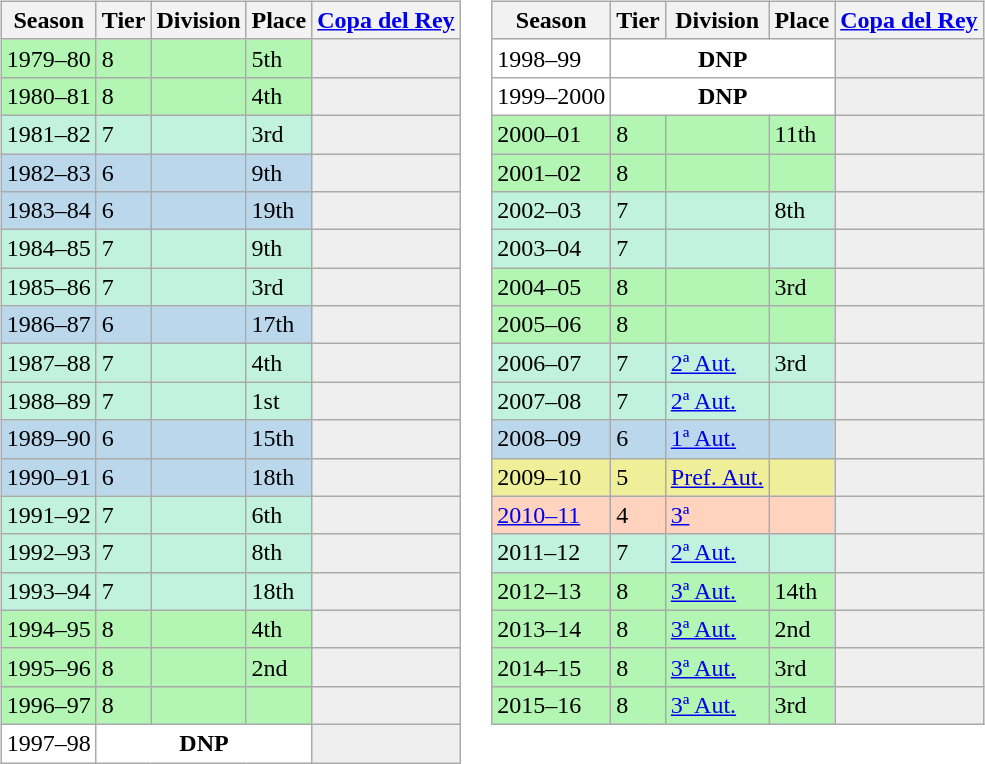<table>
<tr>
<td valign="top" width=0%><br><table class="wikitable">
<tr style="background:#f0f6fa;">
<th>Season</th>
<th>Tier</th>
<th>Division</th>
<th>Place</th>
<th><a href='#'>Copa del Rey</a></th>
</tr>
<tr>
<td style="background:#B3F5B3;">1979–80</td>
<td style="background:#B3F5B3;">8</td>
<td style="background:#B3F5B3;"></td>
<td style="background:#B3F5B3;">5th</td>
<th style="background:#efefef;"></th>
</tr>
<tr>
<td style="background:#B3F5B3;">1980–81</td>
<td style="background:#B3F5B3;">8</td>
<td style="background:#B3F5B3;"></td>
<td style="background:#B3F5B3;">4th</td>
<th style="background:#efefef;"></th>
</tr>
<tr>
<td style="background:#C0F2DF;">1981–82</td>
<td style="background:#C0F2DF;">7</td>
<td style="background:#C0F2DF;"></td>
<td style="background:#C0F2DF;">3rd</td>
<th style="background:#efefef;"></th>
</tr>
<tr>
<td style="background:#BBD7EC;">1982–83</td>
<td style="background:#BBD7EC;">6</td>
<td style="background:#BBD7EC;"></td>
<td style="background:#BBD7EC;">9th</td>
<th style="background:#efefef;"></th>
</tr>
<tr>
<td style="background:#BBD7EC;">1983–84</td>
<td style="background:#BBD7EC;">6</td>
<td style="background:#BBD7EC;"></td>
<td style="background:#BBD7EC;">19th</td>
<th style="background:#efefef;"></th>
</tr>
<tr>
<td style="background:#C0F2DF;">1984–85</td>
<td style="background:#C0F2DF;">7</td>
<td style="background:#C0F2DF;"></td>
<td style="background:#C0F2DF;">9th</td>
<th style="background:#efefef;"></th>
</tr>
<tr>
<td style="background:#C0F2DF;">1985–86</td>
<td style="background:#C0F2DF;">7</td>
<td style="background:#C0F2DF;"></td>
<td style="background:#C0F2DF;">3rd</td>
<th style="background:#efefef;"></th>
</tr>
<tr>
<td style="background:#BBD7EC;">1986–87</td>
<td style="background:#BBD7EC;">6</td>
<td style="background:#BBD7EC;"></td>
<td style="background:#BBD7EC;">17th</td>
<th style="background:#efefef;"></th>
</tr>
<tr>
<td style="background:#C0F2DF;">1987–88</td>
<td style="background:#C0F2DF;">7</td>
<td style="background:#C0F2DF;"></td>
<td style="background:#C0F2DF;">4th</td>
<th style="background:#efefef;"></th>
</tr>
<tr>
<td style="background:#C0F2DF;">1988–89</td>
<td style="background:#C0F2DF;">7</td>
<td style="background:#C0F2DF;"></td>
<td style="background:#C0F2DF;">1st</td>
<th style="background:#efefef;"></th>
</tr>
<tr>
<td style="background:#BBD7EC;">1989–90</td>
<td style="background:#BBD7EC;">6</td>
<td style="background:#BBD7EC;"></td>
<td style="background:#BBD7EC;">15th</td>
<th style="background:#efefef;"></th>
</tr>
<tr>
<td style="background:#BBD7EC;">1990–91</td>
<td style="background:#BBD7EC;">6</td>
<td style="background:#BBD7EC;"></td>
<td style="background:#BBD7EC;">18th</td>
<th style="background:#efefef;"></th>
</tr>
<tr>
<td style="background:#C0F2DF;">1991–92</td>
<td style="background:#C0F2DF;">7</td>
<td style="background:#C0F2DF;"></td>
<td style="background:#C0F2DF;">6th</td>
<th style="background:#efefef;"></th>
</tr>
<tr>
<td style="background:#C0F2DF;">1992–93</td>
<td style="background:#C0F2DF;">7</td>
<td style="background:#C0F2DF;"></td>
<td style="background:#C0F2DF;">8th</td>
<th style="background:#efefef;"></th>
</tr>
<tr>
<td style="background:#C0F2DF;">1993–94</td>
<td style="background:#C0F2DF;">7</td>
<td style="background:#C0F2DF;"></td>
<td style="background:#C0F2DF;">18th</td>
<th style="background:#efefef;"></th>
</tr>
<tr>
<td style="background:#B3F5B3;">1994–95</td>
<td style="background:#B3F5B3;">8</td>
<td style="background:#B3F5B3;"></td>
<td style="background:#B3F5B3;">4th</td>
<th style="background:#efefef;"></th>
</tr>
<tr>
<td style="background:#B3F5B3;">1995–96</td>
<td style="background:#B3F5B3;">8</td>
<td style="background:#B3F5B3;"></td>
<td style="background:#B3F5B3;">2nd</td>
<th style="background:#efefef;"></th>
</tr>
<tr>
<td style="background:#B3F5B3;">1996–97</td>
<td style="background:#B3F5B3;">8</td>
<td style="background:#B3F5B3;"></td>
<td style="background:#B3F5B3;"></td>
<th style="background:#efefef;"></th>
</tr>
<tr>
<td style="background:#FFFFFF;">1997–98</td>
<th style="background:#FFFFFF;" colspan="3">DNP</th>
<th style="background:#efefef;"></th>
</tr>
</table>
</td>
<td valign="top" width=0%><br><table class="wikitable">
<tr style="background:#f0f6fa;">
<th>Season</th>
<th>Tier</th>
<th>Division</th>
<th>Place</th>
<th><a href='#'>Copa del Rey</a></th>
</tr>
<tr>
<td style="background:#FFFFFF;">1998–99</td>
<th style="background:#FFFFFF;" colspan="3">DNP</th>
<th style="background:#efefef;"></th>
</tr>
<tr>
<td style="background:#FFFFFF;">1999–2000</td>
<th style="background:#FFFFFF;" colspan="3">DNP</th>
<th style="background:#efefef;"></th>
</tr>
<tr>
<td style="background:#B3F5B3;">2000–01</td>
<td style="background:#B3F5B3;">8</td>
<td style="background:#B3F5B3;"></td>
<td style="background:#B3F5B3;">11th</td>
<th style="background:#efefef;"></th>
</tr>
<tr>
<td style="background:#B3F5B3;">2001–02</td>
<td style="background:#B3F5B3;">8</td>
<td style="background:#B3F5B3;"></td>
<td style="background:#B3F5B3;"></td>
<th style="background:#efefef;"></th>
</tr>
<tr>
<td style="background:#C0F2DF;">2002–03</td>
<td style="background:#C0F2DF;">7</td>
<td style="background:#C0F2DF;"></td>
<td style="background:#C0F2DF;">8th</td>
<th style="background:#efefef;"></th>
</tr>
<tr>
<td style="background:#C0F2DF;">2003–04</td>
<td style="background:#C0F2DF;">7</td>
<td style="background:#C0F2DF;"></td>
<td style="background:#C0F2DF;"></td>
<th style="background:#efefef;"></th>
</tr>
<tr>
<td style="background:#B3F5B3;">2004–05</td>
<td style="background:#B3F5B3;">8</td>
<td style="background:#B3F5B3;"></td>
<td style="background:#B3F5B3;">3rd</td>
<th style="background:#efefef;"></th>
</tr>
<tr>
<td style="background:#B3F5B3;">2005–06</td>
<td style="background:#B3F5B3;">8</td>
<td style="background:#B3F5B3;"></td>
<td style="background:#B3F5B3;"></td>
<th style="background:#efefef;"></th>
</tr>
<tr>
<td style="background:#C0F2DF;">2006–07</td>
<td style="background:#C0F2DF;">7</td>
<td style="background:#C0F2DF;"><a href='#'>2ª Aut.</a></td>
<td style="background:#C0F2DF;">3rd</td>
<th style="background:#efefef;"></th>
</tr>
<tr>
<td style="background:#C0F2DF;">2007–08</td>
<td style="background:#C0F2DF;">7</td>
<td style="background:#C0F2DF;"><a href='#'>2ª Aut.</a></td>
<td style="background:#C0F2DF;"></td>
<th style="background:#efefef;"></th>
</tr>
<tr>
<td style="background:#BBD7EC;">2008–09</td>
<td style="background:#BBD7EC;">6</td>
<td style="background:#BBD7EC;"><a href='#'>1ª Aut.</a></td>
<td style="background:#BBD7EC;"></td>
<th style="background:#efefef;"></th>
</tr>
<tr>
<td style="background:#EFEF99;">2009–10</td>
<td style="background:#EFEF99;">5</td>
<td style="background:#EFEF99;"><a href='#'>Pref. Aut.</a></td>
<td style="background:#EFEF99;"></td>
<th style="background:#efefef;"></th>
</tr>
<tr>
<td style="background:#FFD3BD;"><a href='#'>2010–11</a></td>
<td style="background:#FFD3BD;">4</td>
<td style="background:#FFD3BD;"><a href='#'>3ª</a></td>
<td style="background:#FFD3BD;"></td>
<td style="background:#efefef;"></td>
</tr>
<tr>
<td style="background:#C0F2DF;">2011–12</td>
<td style="background:#C0F2DF;">7</td>
<td style="background:#C0F2DF;"><a href='#'>2ª Aut.</a></td>
<td style="background:#C0F2DF;"></td>
<th style="background:#efefef;"></th>
</tr>
<tr>
<td style="background:#B3F5B3;">2012–13</td>
<td style="background:#B3F5B3;">8</td>
<td style="background:#B3F5B3;"><a href='#'>3ª Aut.</a></td>
<td style="background:#B3F5B3;">14th</td>
<th style="background:#efefef;"></th>
</tr>
<tr>
<td style="background:#B3F5B3;">2013–14</td>
<td style="background:#B3F5B3;">8</td>
<td style="background:#B3F5B3;"><a href='#'>3ª Aut.</a></td>
<td style="background:#B3F5B3;">2nd</td>
<th style="background:#efefef;"></th>
</tr>
<tr>
<td style="background:#B3F5B3;">2014–15</td>
<td style="background:#B3F5B3;">8</td>
<td style="background:#B3F5B3;"><a href='#'>3ª Aut.</a></td>
<td style="background:#B3F5B3;">3rd</td>
<th style="background:#efefef;"></th>
</tr>
<tr>
<td style="background:#B3F5B3;">2015–16</td>
<td style="background:#B3F5B3;">8</td>
<td style="background:#B3F5B3;"><a href='#'>3ª Aut.</a></td>
<td style="background:#B3F5B3;">3rd</td>
<th style="background:#efefef;"></th>
</tr>
</table>
</td>
</tr>
</table>
